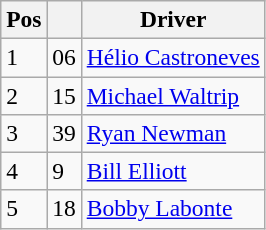<table class="wikitable" style="font-size:98%">
<tr>
<th>Pos</th>
<th></th>
<th>Driver</th>
</tr>
<tr>
<td>1</td>
<td>06</td>
<td><a href='#'>Hélio Castroneves</a></td>
</tr>
<tr>
<td>2</td>
<td>15</td>
<td><a href='#'>Michael Waltrip</a></td>
</tr>
<tr>
<td>3</td>
<td>39</td>
<td><a href='#'>Ryan Newman</a></td>
</tr>
<tr>
<td>4</td>
<td>9</td>
<td><a href='#'>Bill Elliott</a></td>
</tr>
<tr>
<td>5</td>
<td>18</td>
<td><a href='#'>Bobby Labonte</a></td>
</tr>
</table>
